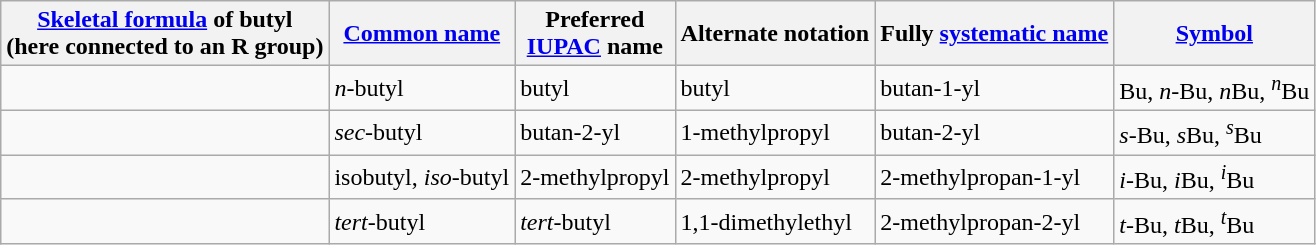<table class="wikitable">
<tr>
<th><a href='#'>Skeletal formula</a> of butyl<br>(here connected to an R group)</th>
<th><a href='#'>Common name</a></th>
<th>Preferred<br><a href='#'>IUPAC</a> name</th>
<th>Alternate notation</th>
<th>Fully <a href='#'>systematic name</a></th>
<th><a href='#'>Symbol</a></th>
</tr>
<tr>
<td></td>
<td><em>n</em>-butyl</td>
<td>butyl</td>
<td>butyl</td>
<td>butan-1-yl</td>
<td>Bu, <em>n</em>-Bu, <em>n</em>Bu, <sup><em>n</em></sup>Bu</td>
</tr>
<tr>
<td></td>
<td><em>sec</em>-butyl</td>
<td>butan-2-yl</td>
<td>1-methylpropyl</td>
<td>butan-2-yl</td>
<td><em>s</em>-Bu, <em>s</em>Bu, <sup><em>s</em></sup>Bu</td>
</tr>
<tr>
<td></td>
<td>isobutyl, <em>iso</em>-butyl</td>
<td>2-methylpropyl</td>
<td>2-methylpropyl</td>
<td>2-methylpropan-1-yl</td>
<td><em>i</em>-Bu, <em>i</em>Bu, <sup><em>i</em></sup>Bu</td>
</tr>
<tr>
<td></td>
<td><em>tert</em>-butyl</td>
<td><em>tert</em>-butyl</td>
<td>1,1-dimethylethyl</td>
<td>2-methylpropan-2-yl</td>
<td><em>t</em>-Bu, <em>t</em>Bu, <sup><em>t</em></sup>Bu</td>
</tr>
</table>
